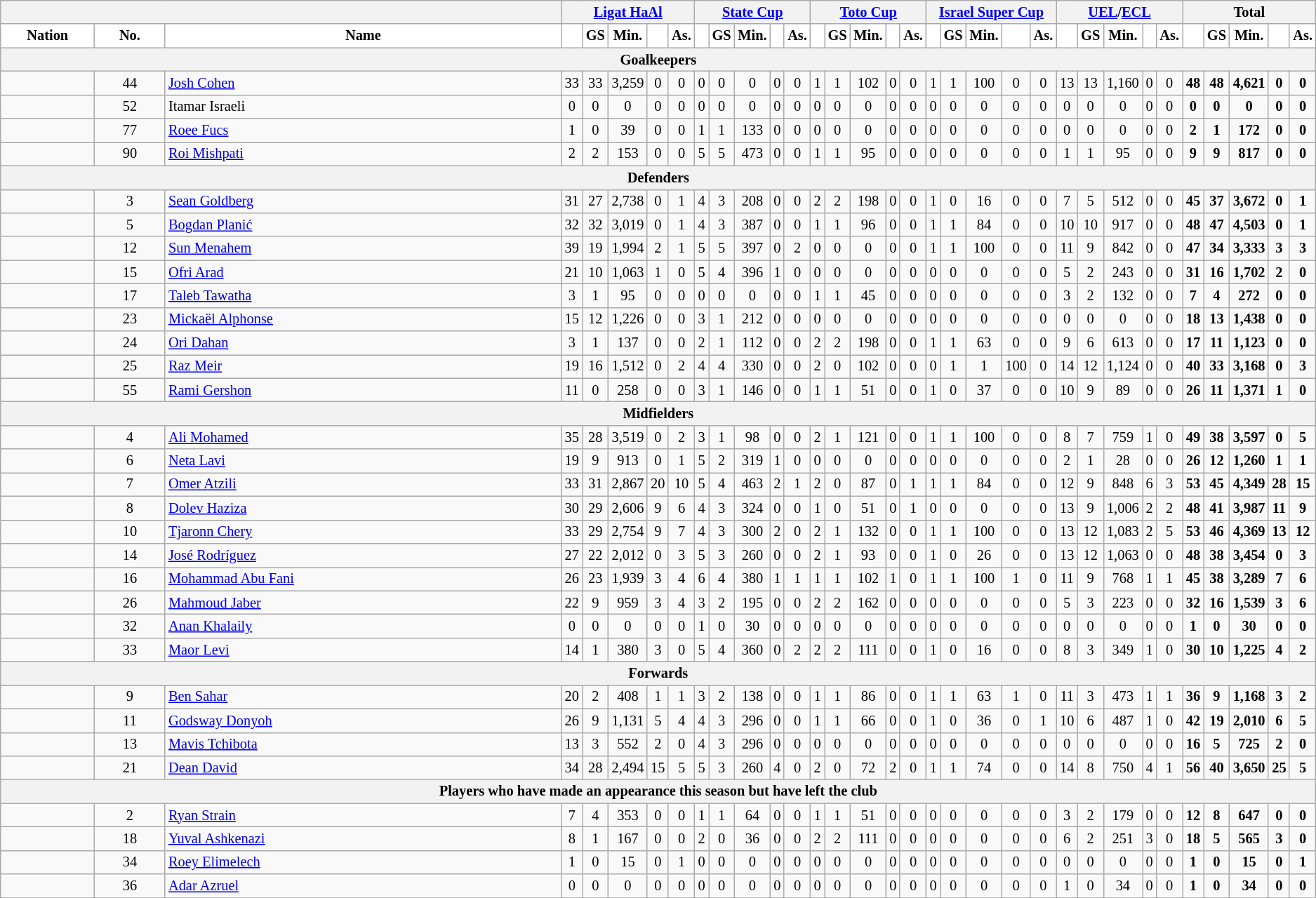<table class="wikitable" style="font-size: 85%; text-align: center;">
<tr>
<th colspan=3></th>
<th colspan=5><a href='#'>Ligat HaAl</a></th>
<th colspan=5><a href='#'>State Cup</a></th>
<th colspan=5><a href='#'>Toto Cup</a></th>
<th colspan=5><a href='#'>Israel Super Cup</a></th>
<th colspan=5><a href='#'>UEL</a>/<a href='#'>ECL</a></th>
<th colspan=5>Total</th>
</tr>
<tr>
<th width="10%" style="background: #FFFFFF">Nation</th>
<th width="8%" style="background: #FFFFFF">No.</th>
<th width="50%" style="background: #FFFFFF">Name</th>
<th width=60 style="background: #FFFFFF"></th>
<th width=60 style="background: #FFFFFF">GS</th>
<th width=60 style="background: #FFFFFF">Min.</th>
<th width=60 style="background: #FFFFFF"></th>
<th width=60 style="background: #FFFFFF">As.</th>
<th width=60 style="background: #FFFFFF"></th>
<th width=60 style="background: #FFFFFF">GS</th>
<th width=60 style="background: #FFFFFF">Min.</th>
<th width=60 style="background: #FFFFFF"></th>
<th width=60 style="background: #FFFFFF">As.</th>
<th width=60 style="background: #FFFFFF"></th>
<th width=60 style="background: #FFFFFF">GS</th>
<th width=60 style="background: #FFFFFF">Min.</th>
<th width=60 style="background: #FFFFFF"></th>
<th width=60 style="background: #FFFFFF">As.</th>
<th width=60 style="background: #FFFFFF"></th>
<th width=60 style="background: #FFFFFF">GS</th>
<th width=60 style="background: #FFFFFF">Min.</th>
<th width=60 style="background: #FFFFFF"></th>
<th width=60 style="background: #FFFFFF">As.</th>
<th width=60 style="background: #FFFFFF"></th>
<th width=60 style="background: #FFFFFF">GS</th>
<th width=60 style="background: #FFFFFF">Min.</th>
<th width=60 style="background: #FFFFFF"></th>
<th width=60 style="background: #FFFFFF">As.</th>
<th width=60 style="background: #FFFFFF"></th>
<th width=60 style="background: #FFFFFF">GS</th>
<th width=60 style="background: #FFFFFF">Min.</th>
<th width=60 style="background: #FFFFFF"></th>
<th width=60 style="background: #FFFFFF">As.</th>
</tr>
<tr>
<th colspan=34>Goalkeepers</th>
</tr>
<tr>
<td> </td>
<td>44</td>
<td align=left><a href='#'>Josh Cohen</a></td>
<td>33 </td>
<td>33 </td>
<td>3,259 </td>
<td>0 </td>
<td>0 </td>
<td>0 </td>
<td>0 </td>
<td>0 </td>
<td>0 </td>
<td>0 </td>
<td>1 </td>
<td>1 </td>
<td>102 </td>
<td>0 </td>
<td>0 </td>
<td>1 </td>
<td>1 </td>
<td>100 </td>
<td>0 </td>
<td>0 </td>
<td>13 </td>
<td>13 </td>
<td>1,160 </td>
<td>0 </td>
<td>0 </td>
<td><strong>48</strong> </td>
<td><strong>48</strong> </td>
<td><strong>4,621</strong> </td>
<td><strong>0</strong> </td>
<td><strong>0</strong> </td>
</tr>
<tr>
<td></td>
<td>52</td>
<td align=left>Itamar Israeli</td>
<td>0 </td>
<td>0 </td>
<td>0 </td>
<td>0 </td>
<td>0 </td>
<td>0 </td>
<td>0 </td>
<td>0 </td>
<td>0 </td>
<td>0 </td>
<td>0 </td>
<td>0 </td>
<td>0 </td>
<td>0 </td>
<td>0 </td>
<td>0 </td>
<td>0 </td>
<td>0 </td>
<td>0 </td>
<td>0 </td>
<td>0 </td>
<td>0 </td>
<td>0 </td>
<td>0 </td>
<td>0 </td>
<td><strong>0</strong> </td>
<td><strong>0</strong> </td>
<td><strong>0</strong> </td>
<td><strong>0</strong> </td>
<td><strong>0</strong> </td>
</tr>
<tr>
<td></td>
<td>77</td>
<td align=left><a href='#'>Roee Fucs</a></td>
<td>1 </td>
<td>0 </td>
<td>39 </td>
<td>0 </td>
<td>0 </td>
<td>1 </td>
<td>1 </td>
<td>133 </td>
<td>0 </td>
<td>0 </td>
<td>0 </td>
<td>0 </td>
<td>0 </td>
<td>0 </td>
<td>0 </td>
<td>0 </td>
<td>0 </td>
<td>0 </td>
<td>0 </td>
<td>0 </td>
<td>0 </td>
<td>0 </td>
<td>0 </td>
<td>0 </td>
<td>0 </td>
<td><strong>2</strong> </td>
<td><strong>1</strong> </td>
<td><strong>172</strong> </td>
<td><strong>0</strong> </td>
<td><strong>0</strong> </td>
</tr>
<tr>
<td></td>
<td>90</td>
<td align=left><a href='#'>Roi Mishpati</a></td>
<td>2 </td>
<td>2 </td>
<td>153 </td>
<td>0 </td>
<td>0 </td>
<td>5 </td>
<td>5 </td>
<td>473 </td>
<td>0 </td>
<td>0 </td>
<td>1 </td>
<td>1 </td>
<td>95 </td>
<td>0 </td>
<td>0 </td>
<td>0 </td>
<td>0 </td>
<td>0 </td>
<td>0 </td>
<td>0 </td>
<td>1 </td>
<td>1 </td>
<td>95 </td>
<td>0 </td>
<td>0 </td>
<td><strong>9</strong> </td>
<td><strong>9</strong> </td>
<td><strong>817</strong> </td>
<td><strong>0</strong> </td>
<td><strong>0</strong> </td>
</tr>
<tr>
<th colspan=34>Defenders</th>
</tr>
<tr>
<td></td>
<td>3</td>
<td align=left><a href='#'>Sean Goldberg</a></td>
<td>31 </td>
<td>27 </td>
<td>2,738 </td>
<td>0 </td>
<td>1 </td>
<td>4 </td>
<td>3 </td>
<td>208 </td>
<td>0 </td>
<td>0 </td>
<td>2 </td>
<td>2 </td>
<td>198 </td>
<td>0 </td>
<td>0 </td>
<td>1 </td>
<td>0 </td>
<td>16 </td>
<td>0 </td>
<td>0 </td>
<td>7 </td>
<td>5 </td>
<td>512 </td>
<td>0 </td>
<td>0 </td>
<td><strong>45</strong> </td>
<td><strong>37</strong> </td>
<td><strong>3,672</strong> </td>
<td><strong>0</strong> </td>
<td><strong>1</strong> </td>
</tr>
<tr>
<td></td>
<td>5</td>
<td align=left><a href='#'>Bogdan Planić</a></td>
<td>32 </td>
<td>32 </td>
<td>3,019 </td>
<td>0 </td>
<td>1 </td>
<td>4 </td>
<td>3 </td>
<td>387 </td>
<td>0 </td>
<td>0 </td>
<td>1 </td>
<td>1 </td>
<td>96 </td>
<td>0 </td>
<td>0 </td>
<td>1 </td>
<td>1 </td>
<td>84 </td>
<td>0 </td>
<td>0 </td>
<td>10 </td>
<td>10 </td>
<td>917 </td>
<td>0 </td>
<td>0 </td>
<td><strong>48</strong> </td>
<td><strong>47</strong> </td>
<td><strong>4,503</strong> </td>
<td><strong>0</strong> </td>
<td><strong>1</strong> </td>
</tr>
<tr>
<td></td>
<td>12</td>
<td align=left><a href='#'>Sun Menahem</a></td>
<td>39 </td>
<td>19 </td>
<td>1,994 </td>
<td>2 </td>
<td>1 </td>
<td>5 </td>
<td>5 </td>
<td>397 </td>
<td>0 </td>
<td>2 </td>
<td>0 </td>
<td>0 </td>
<td>0 </td>
<td>0 </td>
<td>0 </td>
<td>1 </td>
<td>1 </td>
<td>100 </td>
<td>0 </td>
<td>0 </td>
<td>11 </td>
<td>9 </td>
<td>842 </td>
<td>0 </td>
<td>0 </td>
<td><strong>47</strong> </td>
<td><strong>34</strong> </td>
<td><strong>3,333</strong> </td>
<td><strong>3</strong> </td>
<td><strong>3</strong> </td>
</tr>
<tr>
<td></td>
<td>15</td>
<td align=left><a href='#'>Ofri Arad</a></td>
<td>21 </td>
<td>10 </td>
<td>1,063 </td>
<td>1 </td>
<td>0 </td>
<td>5 </td>
<td>4 </td>
<td>396 </td>
<td>1 </td>
<td>0 </td>
<td>0 </td>
<td>0 </td>
<td>0 </td>
<td>0 </td>
<td>0 </td>
<td>0 </td>
<td>0 </td>
<td>0 </td>
<td>0 </td>
<td>0 </td>
<td>5 </td>
<td>2 </td>
<td>243 </td>
<td>0 </td>
<td>0 </td>
<td><strong>31</strong> </td>
<td><strong>16</strong> </td>
<td><strong>1,702</strong> </td>
<td><strong>2</strong> </td>
<td><strong>0</strong> </td>
</tr>
<tr>
<td></td>
<td>17</td>
<td align=left><a href='#'>Taleb Tawatha</a></td>
<td>3 </td>
<td>1 </td>
<td>95 </td>
<td>0 </td>
<td>0 </td>
<td>0 </td>
<td>0 </td>
<td>0 </td>
<td>0 </td>
<td>0 </td>
<td>1 </td>
<td>1 </td>
<td>45 </td>
<td>0 </td>
<td>0 </td>
<td>0 </td>
<td>0 </td>
<td>0 </td>
<td>0 </td>
<td>0 </td>
<td>3 </td>
<td>2 </td>
<td>132 </td>
<td>0 </td>
<td>0 </td>
<td><strong>7</strong> </td>
<td><strong>4</strong> </td>
<td><strong>272</strong> </td>
<td><strong>0</strong> </td>
<td><strong>0</strong> </td>
</tr>
<tr>
<td></td>
<td>23</td>
<td align=left><a href='#'>Mickaël Alphonse</a></td>
<td>15 </td>
<td>12 </td>
<td>1,226 </td>
<td>0 </td>
<td>0 </td>
<td>3 </td>
<td>1 </td>
<td>212 </td>
<td>0 </td>
<td>0 </td>
<td>0 </td>
<td>0 </td>
<td>0 </td>
<td>0 </td>
<td>0 </td>
<td>0 </td>
<td>0 </td>
<td>0 </td>
<td>0 </td>
<td>0 </td>
<td>0 </td>
<td>0 </td>
<td>0 </td>
<td>0 </td>
<td>0 </td>
<td><strong>18</strong> </td>
<td><strong>13</strong> </td>
<td><strong>1,438</strong> </td>
<td><strong>0</strong> </td>
<td><strong>0</strong> </td>
</tr>
<tr>
<td></td>
<td>24</td>
<td align=left><a href='#'>Ori Dahan</a></td>
<td>3 </td>
<td>1 </td>
<td>137 </td>
<td>0 </td>
<td>0 </td>
<td>2 </td>
<td>1 </td>
<td>112 </td>
<td>0 </td>
<td>0 </td>
<td>2 </td>
<td>2 </td>
<td>198 </td>
<td>0 </td>
<td>0 </td>
<td>1 </td>
<td>1 </td>
<td>63 </td>
<td>0 </td>
<td>0 </td>
<td>9 </td>
<td>6 </td>
<td>613 </td>
<td>0 </td>
<td>0 </td>
<td><strong>17</strong> </td>
<td><strong>11</strong> </td>
<td><strong>1,123</strong> </td>
<td><strong>0</strong> </td>
<td><strong>0</strong> </td>
</tr>
<tr>
<td></td>
<td>25</td>
<td align=left><a href='#'>Raz Meir</a></td>
<td>19 </td>
<td>16 </td>
<td>1,512 </td>
<td>0 </td>
<td>2 </td>
<td>4 </td>
<td>4 </td>
<td>330 </td>
<td>0 </td>
<td>0 </td>
<td>2 </td>
<td>0 </td>
<td>102 </td>
<td>0 </td>
<td>0 </td>
<td>0 </td>
<td>1 </td>
<td>1 </td>
<td>100 </td>
<td>0 </td>
<td>14 </td>
<td>12 </td>
<td>1,124 </td>
<td>0 </td>
<td>0 </td>
<td><strong>40</strong> </td>
<td><strong>33</strong> </td>
<td><strong>3,168</strong> </td>
<td><strong>0</strong> </td>
<td><strong>3</strong> </td>
</tr>
<tr>
<td></td>
<td>55</td>
<td align=left><a href='#'>Rami Gershon</a></td>
<td>11 </td>
<td>0 </td>
<td>258 </td>
<td>0 </td>
<td>0 </td>
<td>3 </td>
<td>1 </td>
<td>146 </td>
<td>0 </td>
<td>0 </td>
<td>1 </td>
<td>1 </td>
<td>51 </td>
<td>0 </td>
<td>0 </td>
<td>1 </td>
<td>0 </td>
<td>37 </td>
<td>0 </td>
<td>0 </td>
<td>10 </td>
<td>9 </td>
<td>89 </td>
<td>0 </td>
<td>0 </td>
<td><strong>26</strong> </td>
<td><strong>11</strong> </td>
<td><strong>1,371</strong> </td>
<td><strong>1</strong> </td>
<td><strong>0</strong> </td>
</tr>
<tr>
<th colspan=34>Midfielders</th>
</tr>
<tr>
<td></td>
<td>4</td>
<td align=left><a href='#'>Ali Mohamed</a></td>
<td>35 </td>
<td>28 </td>
<td>3,519 </td>
<td>0 </td>
<td>2 </td>
<td>3 </td>
<td>1 </td>
<td>98 </td>
<td>0 </td>
<td>0 </td>
<td>2 </td>
<td>1 </td>
<td>121 </td>
<td>0 </td>
<td>0 </td>
<td>1 </td>
<td>1 </td>
<td>100 </td>
<td>0 </td>
<td>0 </td>
<td>8 </td>
<td>7 </td>
<td>759 </td>
<td>1 </td>
<td>0 </td>
<td><strong>49</strong> </td>
<td><strong>38</strong> </td>
<td><strong>3,597</strong> </td>
<td><strong>0</strong> </td>
<td><strong>5</strong> </td>
</tr>
<tr>
<td></td>
<td>6</td>
<td align=left><a href='#'>Neta Lavi</a></td>
<td>19 </td>
<td>9 </td>
<td>913 </td>
<td>0 </td>
<td>1 </td>
<td>5 </td>
<td>2 </td>
<td>319 </td>
<td>1 </td>
<td>0 </td>
<td>0 </td>
<td>0 </td>
<td>0 </td>
<td>0 </td>
<td>0 </td>
<td>0 </td>
<td>0 </td>
<td>0 </td>
<td>0 </td>
<td>0 </td>
<td>2 </td>
<td>1 </td>
<td>28 </td>
<td>0 </td>
<td>0 </td>
<td><strong>26</strong> </td>
<td><strong>12</strong> </td>
<td><strong>1,260</strong> </td>
<td><strong>1</strong> </td>
<td><strong>1</strong> </td>
</tr>
<tr>
<td></td>
<td>7</td>
<td align=left><a href='#'>Omer Atzili</a></td>
<td>33 </td>
<td>31 </td>
<td>2,867 </td>
<td>20 </td>
<td>10 </td>
<td>5 </td>
<td>4 </td>
<td>463 </td>
<td>2 </td>
<td>1 </td>
<td>2 </td>
<td>0 </td>
<td>87 </td>
<td>0 </td>
<td>1 </td>
<td>1 </td>
<td>1 </td>
<td>84 </td>
<td>0 </td>
<td>0 </td>
<td>12 </td>
<td>9 </td>
<td>848 </td>
<td>6 </td>
<td>3 </td>
<td><strong>53</strong> </td>
<td><strong>45</strong> </td>
<td><strong>4,349</strong> </td>
<td><strong>28</strong> </td>
<td><strong>15</strong> </td>
</tr>
<tr>
<td></td>
<td>8</td>
<td align=left><a href='#'>Dolev Haziza</a></td>
<td>30 </td>
<td>29 </td>
<td>2,606 </td>
<td>9 </td>
<td>6 </td>
<td>4 </td>
<td>3 </td>
<td>324 </td>
<td>0 </td>
<td>0 </td>
<td>1 </td>
<td>0 </td>
<td>51 </td>
<td>0 </td>
<td>1 </td>
<td>0 </td>
<td>0 </td>
<td>0 </td>
<td>0 </td>
<td>0 </td>
<td>13 </td>
<td>9 </td>
<td>1,006 </td>
<td>2 </td>
<td>2 </td>
<td><strong>48</strong> </td>
<td><strong>41</strong> </td>
<td><strong>3,987</strong> </td>
<td><strong>11</strong> </td>
<td><strong>9</strong> </td>
</tr>
<tr>
<td></td>
<td>10</td>
<td align=left><a href='#'>Tjaronn Chery</a></td>
<td>33 </td>
<td>29 </td>
<td>2,754 </td>
<td>9 </td>
<td>7 </td>
<td>4 </td>
<td>3 </td>
<td>300 </td>
<td>2 </td>
<td>0 </td>
<td>2 </td>
<td>1 </td>
<td>132 </td>
<td>0 </td>
<td>0 </td>
<td>1 </td>
<td>1 </td>
<td>100 </td>
<td>0 </td>
<td>0 </td>
<td>13 </td>
<td>12 </td>
<td>1,083 </td>
<td>2 </td>
<td>5 </td>
<td><strong>53</strong> </td>
<td><strong>46</strong> </td>
<td><strong>4,369</strong> </td>
<td><strong>13</strong> </td>
<td><strong>12</strong> </td>
</tr>
<tr>
<td></td>
<td>14</td>
<td align=left><a href='#'>José Rodríguez</a></td>
<td>27 </td>
<td>22 </td>
<td>2,012 </td>
<td>0 </td>
<td>3 </td>
<td>5 </td>
<td>3 </td>
<td>260 </td>
<td>0 </td>
<td>0 </td>
<td>2 </td>
<td>1 </td>
<td>93 </td>
<td>0 </td>
<td>0 </td>
<td>1 </td>
<td>0 </td>
<td>26 </td>
<td>0 </td>
<td>0 </td>
<td>13 </td>
<td>12 </td>
<td>1,063 </td>
<td>0 </td>
<td>0 </td>
<td><strong>48</strong> </td>
<td><strong>38</strong> </td>
<td><strong>3,454</strong> </td>
<td><strong>0</strong> </td>
<td><strong>3</strong> </td>
</tr>
<tr>
<td></td>
<td>16</td>
<td align=left><a href='#'>Mohammad Abu Fani</a></td>
<td>26 </td>
<td>23 </td>
<td>1,939 </td>
<td>3 </td>
<td>4 </td>
<td>6 </td>
<td>4 </td>
<td>380 </td>
<td>1 </td>
<td>1 </td>
<td>1 </td>
<td>1 </td>
<td>102 </td>
<td>1 </td>
<td>0 </td>
<td>1 </td>
<td>1 </td>
<td>100 </td>
<td>1 </td>
<td>0 </td>
<td>11 </td>
<td>9 </td>
<td>768 </td>
<td>1 </td>
<td>1 </td>
<td><strong>45</strong> </td>
<td><strong>38</strong> </td>
<td><strong>3,289</strong> </td>
<td><strong>7</strong> </td>
<td><strong>6</strong> </td>
</tr>
<tr>
<td></td>
<td>26</td>
<td align=left><a href='#'>Mahmoud Jaber</a></td>
<td>22 </td>
<td>9 </td>
<td>959 </td>
<td>3 </td>
<td>4 </td>
<td>3 </td>
<td>2 </td>
<td>195 </td>
<td>0 </td>
<td>0 </td>
<td>2 </td>
<td>2 </td>
<td>162 </td>
<td>0 </td>
<td>0 </td>
<td>0 </td>
<td>0 </td>
<td>0 </td>
<td>0 </td>
<td>0 </td>
<td>5 </td>
<td>3 </td>
<td>223 </td>
<td>0 </td>
<td>0 </td>
<td><strong>32</strong> </td>
<td><strong>16</strong> </td>
<td><strong>1,539</strong> </td>
<td><strong>3</strong> </td>
<td><strong>6</strong> </td>
</tr>
<tr>
<td></td>
<td>32</td>
<td align=left><a href='#'>Anan Khalaily</a></td>
<td>0 </td>
<td>0 </td>
<td>0 </td>
<td>0 </td>
<td>0 </td>
<td>1 </td>
<td>0 </td>
<td>30 </td>
<td>0 </td>
<td>0 </td>
<td>0 </td>
<td>0 </td>
<td>0 </td>
<td>0 </td>
<td>0 </td>
<td>0 </td>
<td>0 </td>
<td>0 </td>
<td>0 </td>
<td>0 </td>
<td>0 </td>
<td>0 </td>
<td>0 </td>
<td>0 </td>
<td>0 </td>
<td><strong>1</strong> </td>
<td><strong>0</strong> </td>
<td><strong>30</strong> </td>
<td><strong>0</strong> </td>
<td><strong>0</strong> </td>
</tr>
<tr>
<td></td>
<td>33</td>
<td align=left><a href='#'>Maor Levi</a></td>
<td>14 </td>
<td>1 </td>
<td>380 </td>
<td>3 </td>
<td>0 </td>
<td>5 </td>
<td>4 </td>
<td>360 </td>
<td>0 </td>
<td>2 </td>
<td>2 </td>
<td>2 </td>
<td>111 </td>
<td>0 </td>
<td>0 </td>
<td>1 </td>
<td>0 </td>
<td>16 </td>
<td>0 </td>
<td>0 </td>
<td>8 </td>
<td>3 </td>
<td>349 </td>
<td>1 </td>
<td>0 </td>
<td><strong>30</strong> </td>
<td><strong>10</strong> </td>
<td><strong>1,225</strong> </td>
<td><strong>4</strong> </td>
<td><strong>2</strong> </td>
</tr>
<tr>
<th colspan=34>Forwards</th>
</tr>
<tr>
<td></td>
<td>9</td>
<td align=left><a href='#'>Ben Sahar</a></td>
<td>20 </td>
<td>2 </td>
<td>408 </td>
<td>1 </td>
<td>1 </td>
<td>3 </td>
<td>2 </td>
<td>138 </td>
<td>0 </td>
<td>0 </td>
<td>1 </td>
<td>1 </td>
<td>86 </td>
<td>0 </td>
<td>0 </td>
<td>1 </td>
<td>1 </td>
<td>63 </td>
<td>1 </td>
<td>0 </td>
<td>11 </td>
<td>3 </td>
<td>473 </td>
<td>1 </td>
<td>1 </td>
<td><strong>36</strong> </td>
<td><strong>9</strong> </td>
<td><strong>1,168</strong> </td>
<td><strong>3</strong> </td>
<td><strong>2</strong> </td>
</tr>
<tr>
<td></td>
<td>11</td>
<td align=left><a href='#'>Godsway Donyoh</a></td>
<td>26 </td>
<td>9 </td>
<td>1,131 </td>
<td>5 </td>
<td>4 </td>
<td>4 </td>
<td>3 </td>
<td>296 </td>
<td>0 </td>
<td>0 </td>
<td>1 </td>
<td>1 </td>
<td>66 </td>
<td>0 </td>
<td>0 </td>
<td>1 </td>
<td>0 </td>
<td>36 </td>
<td>0 </td>
<td>1 </td>
<td>10 </td>
<td>6 </td>
<td>487 </td>
<td>1 </td>
<td>0 </td>
<td><strong>42</strong> </td>
<td><strong>19</strong> </td>
<td><strong>2,010</strong> </td>
<td><strong>6</strong> </td>
<td><strong>5</strong> </td>
</tr>
<tr>
<td></td>
<td>13</td>
<td align=left><a href='#'>Mavis Tchibota</a></td>
<td>13 </td>
<td>3 </td>
<td>552 </td>
<td>2 </td>
<td>0 </td>
<td>4 </td>
<td>3 </td>
<td>296 </td>
<td>0 </td>
<td>0 </td>
<td>0 </td>
<td>0 </td>
<td>0 </td>
<td>0 </td>
<td>0 </td>
<td>0 </td>
<td>0 </td>
<td>0 </td>
<td>0 </td>
<td>0 </td>
<td>0 </td>
<td>0 </td>
<td>0 </td>
<td>0 </td>
<td>0 </td>
<td><strong>16</strong> </td>
<td><strong>5</strong> </td>
<td><strong>725</strong> </td>
<td><strong>2</strong> </td>
<td><strong>0</strong> </td>
</tr>
<tr>
<td></td>
<td>21</td>
<td align=left><a href='#'>Dean David</a></td>
<td>34 </td>
<td>28 </td>
<td>2,494 </td>
<td>15 </td>
<td>5 </td>
<td>5 </td>
<td>3 </td>
<td>260 </td>
<td>4 </td>
<td>0 </td>
<td>2 </td>
<td>0 </td>
<td>72 </td>
<td>2 </td>
<td>0 </td>
<td>1 </td>
<td>1 </td>
<td>74 </td>
<td>0 </td>
<td>0 </td>
<td>14 </td>
<td>8 </td>
<td>750 </td>
<td>4 </td>
<td>1 </td>
<td><strong>56</strong> </td>
<td><strong>40</strong> </td>
<td><strong>3,650</strong> </td>
<td><strong>25</strong> </td>
<td><strong>5</strong> </td>
</tr>
<tr>
<th colspan=34>Players who have made an appearance this season but have left the club</th>
</tr>
<tr>
<td></td>
<td>2</td>
<td align=left><a href='#'>Ryan Strain</a></td>
<td>7 </td>
<td>4 </td>
<td>353 </td>
<td>0 </td>
<td>0 </td>
<td>1 </td>
<td>1 </td>
<td>64 </td>
<td>0 </td>
<td>0 </td>
<td>1 </td>
<td>1 </td>
<td>51 </td>
<td>0 </td>
<td>0 </td>
<td>0 </td>
<td>0 </td>
<td>0 </td>
<td>0 </td>
<td>0 </td>
<td>3 </td>
<td>2 </td>
<td>179 </td>
<td>0 </td>
<td>0 </td>
<td><strong>12</strong> </td>
<td><strong>8</strong> </td>
<td><strong>647</strong> </td>
<td><strong>0</strong> </td>
<td><strong>0</strong> </td>
</tr>
<tr>
<td></td>
<td>18</td>
<td align=left><a href='#'>Yuval Ashkenazi</a></td>
<td>8 </td>
<td>1 </td>
<td>167 </td>
<td>0 </td>
<td>0 </td>
<td>2 </td>
<td>0 </td>
<td>36 </td>
<td>0 </td>
<td>0 </td>
<td>2 </td>
<td>2 </td>
<td>111 </td>
<td>0 </td>
<td>0 </td>
<td>0 </td>
<td>0 </td>
<td>0 </td>
<td>0 </td>
<td>0 </td>
<td>6 </td>
<td>2 </td>
<td>251 </td>
<td>3 </td>
<td>0 </td>
<td><strong>18</strong> </td>
<td><strong>5</strong> </td>
<td><strong>565</strong> </td>
<td><strong>3</strong> </td>
<td><strong>0</strong> </td>
</tr>
<tr>
<td></td>
<td>34</td>
<td align=left><a href='#'>Roey Elimelech</a></td>
<td>1 </td>
<td>0 </td>
<td>15 </td>
<td>0 </td>
<td>1 </td>
<td>0 </td>
<td>0 </td>
<td>0 </td>
<td>0 </td>
<td>0 </td>
<td>0 </td>
<td>0 </td>
<td>0 </td>
<td>0 </td>
<td>0 </td>
<td>0 </td>
<td>0 </td>
<td>0 </td>
<td>0 </td>
<td>0 </td>
<td>0 </td>
<td>0 </td>
<td>0 </td>
<td>0 </td>
<td>0 </td>
<td><strong>1</strong> </td>
<td><strong>0</strong> </td>
<td><strong>15</strong> </td>
<td><strong>0</strong> </td>
<td><strong>1</strong> </td>
</tr>
<tr>
<td></td>
<td>36</td>
<td align=left><a href='#'>Adar Azruel</a></td>
<td>0 </td>
<td>0 </td>
<td>0 </td>
<td>0 </td>
<td>0 </td>
<td>0 </td>
<td>0 </td>
<td>0 </td>
<td>0 </td>
<td>0 </td>
<td>0 </td>
<td>0 </td>
<td>0 </td>
<td>0 </td>
<td>0 </td>
<td>0 </td>
<td>0 </td>
<td>0 </td>
<td>0 </td>
<td>0 </td>
<td>1 </td>
<td>0 </td>
<td>34 </td>
<td>0 </td>
<td>0 </td>
<td><strong>1</strong> </td>
<td><strong>0</strong> </td>
<td><strong>34</strong> </td>
<td><strong>0</strong> </td>
<td><strong>0</strong> </td>
</tr>
<tr>
</tr>
</table>
